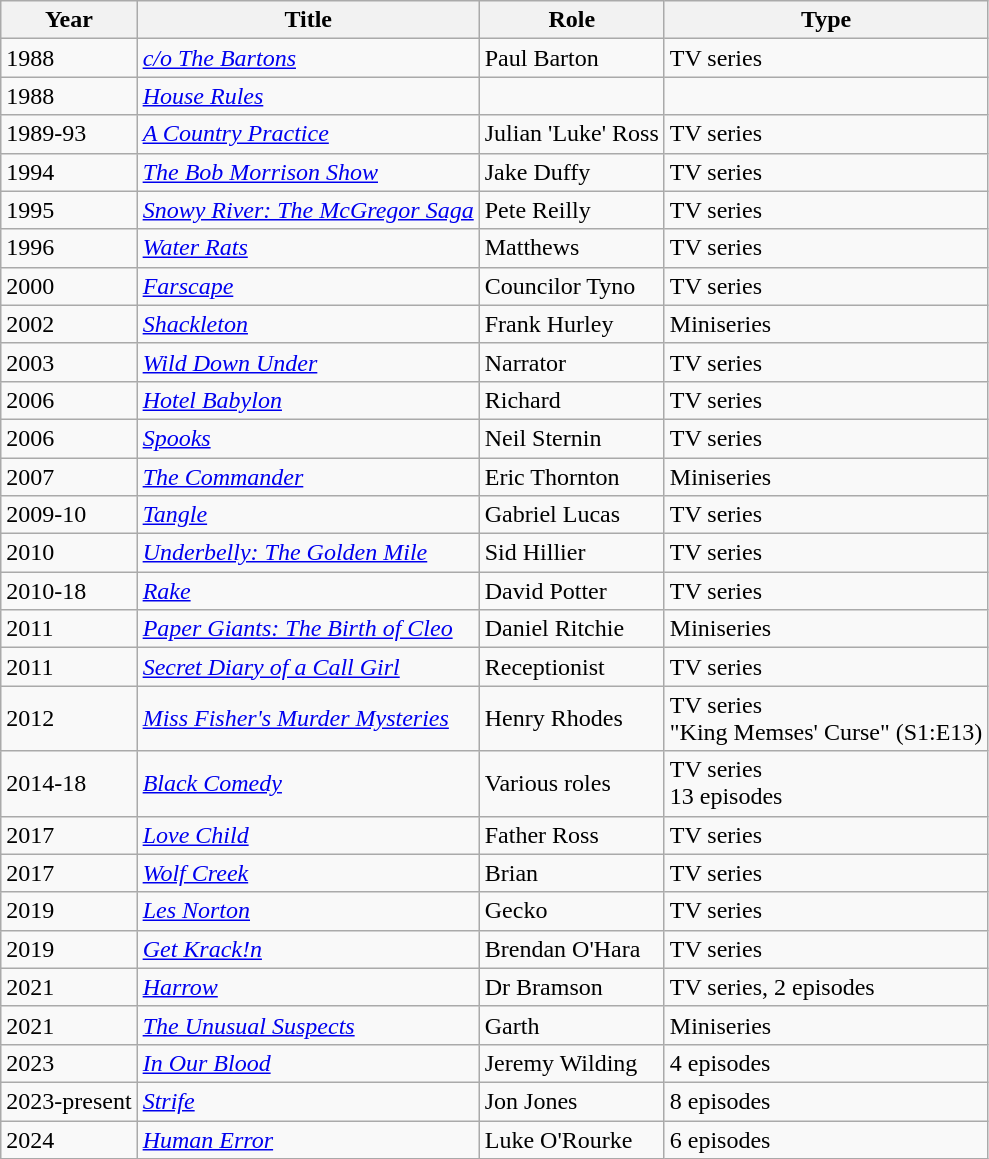<table class="wikitable">
<tr>
<th>Year</th>
<th>Title</th>
<th>Role</th>
<th>Type</th>
</tr>
<tr>
<td>1988</td>
<td><em><a href='#'>c/o The Bartons</a></em></td>
<td>Paul Barton</td>
<td>TV series</td>
</tr>
<tr>
<td>1988</td>
<td><em><a href='#'>House Rules</a></em></td>
<td></td>
<td></td>
</tr>
<tr>
<td>1989-93</td>
<td><em><a href='#'>A Country Practice</a></em></td>
<td>Julian 'Luke' Ross</td>
<td>TV series</td>
</tr>
<tr>
<td>1994</td>
<td><em><a href='#'>The Bob Morrison Show</a></em></td>
<td>Jake Duffy</td>
<td>TV series</td>
</tr>
<tr>
<td>1995</td>
<td><em><a href='#'>Snowy River: The McGregor Saga</a></em></td>
<td>Pete Reilly</td>
<td>TV series</td>
</tr>
<tr>
<td>1996</td>
<td><em><a href='#'>Water Rats</a></em></td>
<td>Matthews</td>
<td>TV series</td>
</tr>
<tr>
<td>2000</td>
<td><em><a href='#'>Farscape</a></em></td>
<td>Councilor Tyno</td>
<td>TV series</td>
</tr>
<tr>
<td>2002</td>
<td><em><a href='#'>Shackleton</a></em></td>
<td>Frank Hurley</td>
<td>Miniseries</td>
</tr>
<tr>
<td>2003</td>
<td><em><a href='#'>Wild Down Under</a></em></td>
<td>Narrator</td>
<td>TV series</td>
</tr>
<tr>
<td>2006</td>
<td><em><a href='#'>Hotel Babylon</a></em></td>
<td>Richard</td>
<td>TV series</td>
</tr>
<tr>
<td>2006</td>
<td><em><a href='#'>Spooks</a></em></td>
<td>Neil Sternin</td>
<td>TV series</td>
</tr>
<tr>
<td>2007</td>
<td><em><a href='#'>The Commander</a></em></td>
<td>Eric Thornton</td>
<td>Miniseries</td>
</tr>
<tr>
<td>2009-10</td>
<td><em><a href='#'>Tangle</a></em></td>
<td>Gabriel Lucas</td>
<td>TV series</td>
</tr>
<tr>
<td>2010</td>
<td><em><a href='#'>Underbelly: The Golden Mile</a></em></td>
<td>Sid Hillier</td>
<td>TV series</td>
</tr>
<tr>
<td>2010-18</td>
<td><em><a href='#'>Rake</a></em></td>
<td>David Potter</td>
<td>TV series</td>
</tr>
<tr>
<td>2011</td>
<td><em><a href='#'>Paper Giants: The Birth of Cleo</a></em></td>
<td>Daniel Ritchie</td>
<td>Miniseries</td>
</tr>
<tr>
<td>2011</td>
<td><em><a href='#'>Secret Diary of a Call Girl</a></em></td>
<td>Receptionist</td>
<td>TV series</td>
</tr>
<tr>
<td>2012</td>
<td><em><a href='#'>Miss Fisher's Murder Mysteries</a></em></td>
<td>Henry Rhodes</td>
<td>TV series<br>"King Memses' Curse" (S1:E13)</td>
</tr>
<tr>
<td>2014-18</td>
<td><em><a href='#'>Black Comedy</a></em></td>
<td>Various roles</td>
<td>TV series<br>13 episodes</td>
</tr>
<tr>
<td>2017</td>
<td><em><a href='#'>Love Child</a></em></td>
<td>Father Ross</td>
<td>TV series</td>
</tr>
<tr>
<td>2017</td>
<td><em><a href='#'>Wolf Creek</a></em></td>
<td>Brian</td>
<td>TV series</td>
</tr>
<tr>
<td>2019</td>
<td><em><a href='#'>Les Norton</a></em></td>
<td>Gecko</td>
<td>TV series</td>
</tr>
<tr>
<td>2019</td>
<td><em><a href='#'>Get Krack!n</a></em></td>
<td>Brendan O'Hara</td>
<td>TV series</td>
</tr>
<tr>
<td>2021</td>
<td><em><a href='#'>Harrow</a></em></td>
<td>Dr Bramson</td>
<td>TV series, 2 episodes</td>
</tr>
<tr>
<td>2021</td>
<td><em><a href='#'>The Unusual Suspects</a></em></td>
<td>Garth</td>
<td>Miniseries</td>
</tr>
<tr>
<td>2023</td>
<td><em><a href='#'>In Our Blood</a></em></td>
<td>Jeremy Wilding</td>
<td>4 episodes</td>
</tr>
<tr>
<td>2023-present</td>
<td><em><a href='#'>Strife</a></em></td>
<td>Jon Jones</td>
<td>8 episodes</td>
</tr>
<tr>
<td>2024</td>
<td><em><a href='#'>Human Error</a></em></td>
<td>Luke O'Rourke</td>
<td>6 episodes</td>
</tr>
</table>
